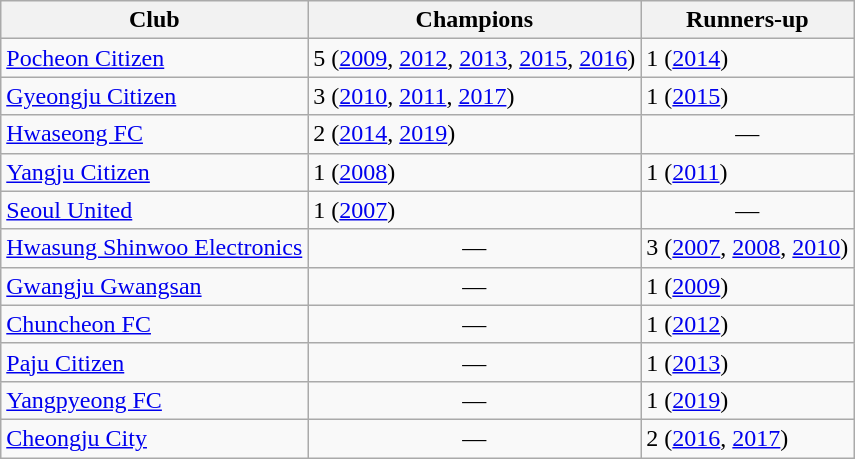<table class="wikitable" style="text-align:center;">
<tr>
<th>Club</th>
<th>Champions</th>
<th>Runners-up</th>
</tr>
<tr>
<td align=left><a href='#'>Pocheon Citizen</a></td>
<td align=left>5 (<a href='#'>2009</a>, <a href='#'>2012</a>, <a href='#'>2013</a>, <a href='#'>2015</a>, <a href='#'>2016</a>)</td>
<td align=left>1 (<a href='#'>2014</a>)</td>
</tr>
<tr>
<td align=left><a href='#'>Gyeongju Citizen</a></td>
<td align=left>3 (<a href='#'>2010</a>, <a href='#'>2011</a>, <a href='#'>2017</a>)</td>
<td align=left>1 (<a href='#'>2015</a>)</td>
</tr>
<tr>
<td align=left><a href='#'>Hwaseong FC</a></td>
<td align=left>2 (<a href='#'>2014</a>, <a href='#'>2019</a>)</td>
<td align=center>—</td>
</tr>
<tr>
<td align=left><a href='#'>Yangju Citizen</a></td>
<td align=left>1 (<a href='#'>2008</a>)</td>
<td align=left>1 (<a href='#'>2011</a>)</td>
</tr>
<tr>
<td align=left><a href='#'>Seoul United</a></td>
<td align=left>1 (<a href='#'>2007</a>)</td>
<td align=center>—</td>
</tr>
<tr>
<td align=left><a href='#'>Hwasung Shinwoo Electronics</a></td>
<td align=center>—</td>
<td align=left>3 (<a href='#'>2007</a>, <a href='#'>2008</a>, <a href='#'>2010</a>)</td>
</tr>
<tr>
<td align=left><a href='#'>Gwangju Gwangsan</a></td>
<td align=center>—</td>
<td align=left>1 (<a href='#'>2009</a>)</td>
</tr>
<tr>
<td align=left><a href='#'>Chuncheon FC</a></td>
<td align=center>—</td>
<td align=left>1 (<a href='#'>2012</a>)</td>
</tr>
<tr>
<td align=left><a href='#'>Paju Citizen</a></td>
<td align=center>—</td>
<td align=left>1 (<a href='#'>2013</a>)</td>
</tr>
<tr>
<td align=left><a href='#'>Yangpyeong FC</a></td>
<td align=center>—</td>
<td align=left>1 (<a href='#'>2019</a>)</td>
</tr>
<tr>
<td align=left><a href='#'>Cheongju City</a></td>
<td align=center>—</td>
<td align=left>2 (<a href='#'>2016</a>, <a href='#'>2017</a>)</td>
</tr>
</table>
